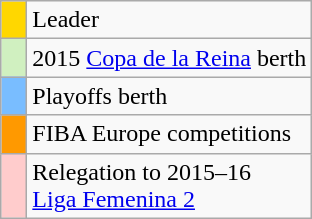<table class="wikitable">
<tr>
<td style="width:10px; background:gold;"></td>
<td>Leader</td>
</tr>
<tr>
<td style="width:10px; background:#d0f0c0;"></td>
<td>2015 <a href='#'>Copa de la Reina</a> berth</td>
</tr>
<tr>
<td style="width:10px; background:#79bdff;"></td>
<td>Playoffs berth</td>
</tr>
<tr>
<td style="width:10px; background:#FF9900;"></td>
<td>FIBA Europe competitions</td>
</tr>
<tr>
<td style="width:10px; background:#fcc;"></td>
<td>Relegation to 2015–16 <br><a href='#'>Liga Femenina 2</a></td>
</tr>
</table>
